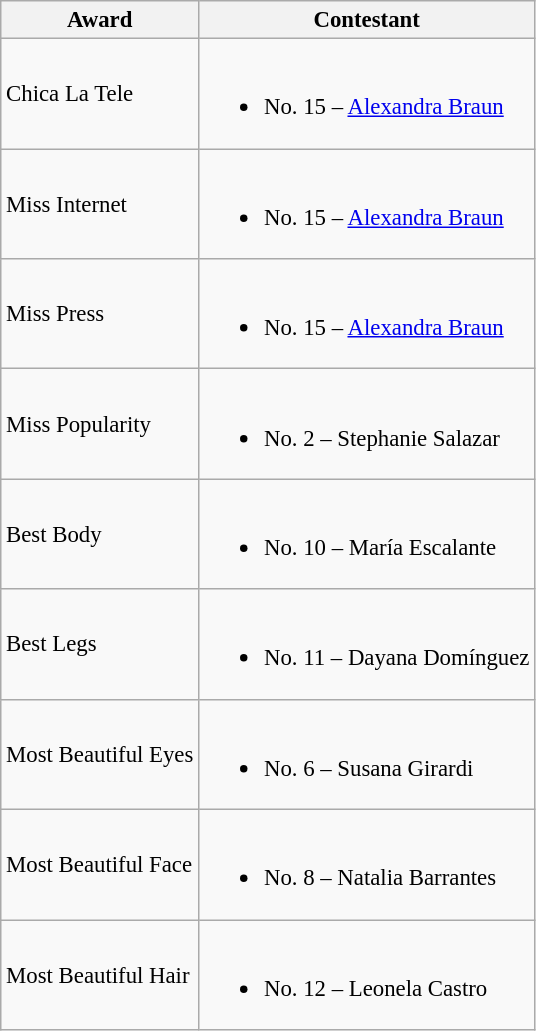<table class="wikitable sortable" style="font-size: 95%;">
<tr>
<th>Award</th>
<th>Contestant</th>
</tr>
<tr>
<td>Chica La Tele</td>
<td><br><ul><li>No. 15 – <a href='#'>Alexandra Braun</a></li></ul></td>
</tr>
<tr>
<td>Miss Internet</td>
<td><br><ul><li>No. 15 – <a href='#'>Alexandra Braun</a></li></ul></td>
</tr>
<tr>
<td>Miss Press</td>
<td><br><ul><li>No. 15 – <a href='#'>Alexandra Braun</a></li></ul></td>
</tr>
<tr>
<td>Miss Popularity</td>
<td><br><ul><li>No. 2 – Stephanie Salazar</li></ul></td>
</tr>
<tr>
<td>Best Body</td>
<td><br><ul><li>No. 10 – María Escalante</li></ul></td>
</tr>
<tr>
<td>Best Legs</td>
<td><br><ul><li>No. 11 – Dayana Domínguez</li></ul></td>
</tr>
<tr>
<td>Most Beautiful Eyes</td>
<td><br><ul><li>No. 6 – Susana Girardi</li></ul></td>
</tr>
<tr>
<td>Most Beautiful Face</td>
<td><br><ul><li>No. 8 – Natalia Barrantes</li></ul></td>
</tr>
<tr>
<td>Most Beautiful Hair</td>
<td><br><ul><li>No. 12 – Leonela Castro</li></ul></td>
</tr>
</table>
